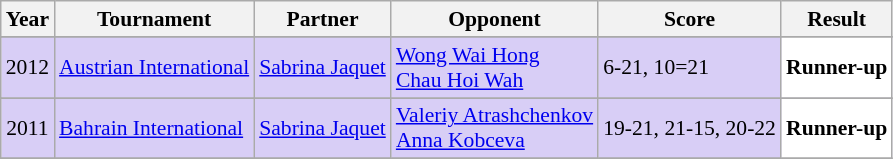<table class="sortable wikitable" style="font-size: 90%;">
<tr>
<th>Year</th>
<th>Tournament</th>
<th>Partner</th>
<th>Opponent</th>
<th>Score</th>
<th>Result</th>
</tr>
<tr>
</tr>
<tr style="background:#D8CEF6">
<td align="center">2012</td>
<td align="left"><a href='#'>Austrian International</a></td>
<td align="left"> <a href='#'>Sabrina Jaquet</a></td>
<td align="left"> <a href='#'>Wong Wai Hong</a><br> <a href='#'>Chau Hoi Wah</a></td>
<td align="left">6-21, 10=21</td>
<td style="text-align:left; background:white"> <strong>Runner-up</strong></td>
</tr>
<tr>
</tr>
<tr style="background:#D8CEF6">
<td align="center">2011</td>
<td align="left"><a href='#'>Bahrain International</a></td>
<td align="left"> <a href='#'>Sabrina Jaquet</a></td>
<td align="left"> <a href='#'>Valeriy Atrashchenkov</a><br> <a href='#'>Anna Kobceva</a></td>
<td align="left">19-21, 21-15, 20-22</td>
<td style="text-align:left; background:white"> <strong>Runner-up</strong></td>
</tr>
<tr>
</tr>
</table>
